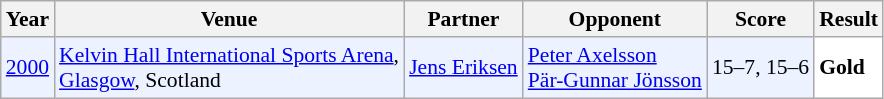<table class="sortable wikitable" style="font-size: 90%;">
<tr>
<th>Year</th>
<th>Venue</th>
<th>Partner</th>
<th>Opponent</th>
<th>Score</th>
<th>Result</th>
</tr>
<tr style="background:#ECF2FF">
<td align="center"><a href='#'>2000</a></td>
<td align="left"><a href='#'>Kelvin Hall International Sports Arena</a>,<br><a href='#'>Glasgow</a>, Scotland</td>
<td align="left"> <a href='#'>Jens Eriksen</a></td>
<td align="left"> <a href='#'>Peter Axelsson</a><br> <a href='#'>Pär-Gunnar Jönsson</a></td>
<td align="left">15–7, 15–6</td>
<td style="text-align:left; background:white"> <strong>Gold</strong></td>
</tr>
</table>
